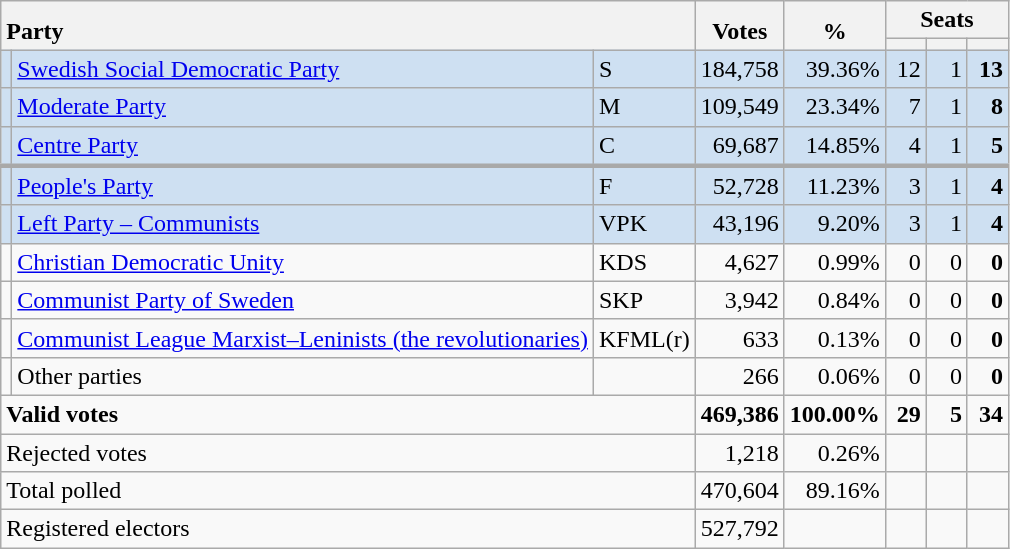<table class="wikitable" border="1" style="text-align:right;">
<tr>
<th style="text-align:left;" valign=bottom rowspan=2 colspan=3>Party</th>
<th align=center valign=bottom rowspan=2 width="50">Votes</th>
<th align=center valign=bottom rowspan=2 width="50">%</th>
<th colspan=3>Seats</th>
</tr>
<tr>
<th align=center valign=bottom width="20"><small></small></th>
<th align=center valign=bottom width="20"><small><a href='#'></a></small></th>
<th align=center valign=bottom width="20"><small></small></th>
</tr>
<tr style="background:#CEE0F2;">
<td></td>
<td align=left style="white-space: nowrap;"><a href='#'>Swedish Social Democratic Party</a></td>
<td align=left>S</td>
<td>184,758</td>
<td>39.36%</td>
<td>12</td>
<td>1</td>
<td><strong>13</strong></td>
</tr>
<tr style="background:#CEE0F2;">
<td></td>
<td align=left><a href='#'>Moderate Party</a></td>
<td align=left>M</td>
<td>109,549</td>
<td>23.34%</td>
<td>7</td>
<td>1</td>
<td><strong>8</strong></td>
</tr>
<tr style="background:#CEE0F2;">
<td></td>
<td align=left><a href='#'>Centre Party</a></td>
<td align=left>C</td>
<td>69,687</td>
<td>14.85%</td>
<td>4</td>
<td>1</td>
<td><strong>5</strong></td>
</tr>
<tr style="background:#CEE0F2; border-top:3px solid darkgray;">
<td></td>
<td align=left><a href='#'>People's Party</a></td>
<td align=left>F</td>
<td>52,728</td>
<td>11.23%</td>
<td>3</td>
<td>1</td>
<td><strong>4</strong></td>
</tr>
<tr style="background:#CEE0F2;">
<td></td>
<td align=left><a href='#'>Left Party – Communists</a></td>
<td align=left>VPK</td>
<td>43,196</td>
<td>9.20%</td>
<td>3</td>
<td>1</td>
<td><strong>4</strong></td>
</tr>
<tr>
<td></td>
<td align=left><a href='#'>Christian Democratic Unity</a></td>
<td align=left>KDS</td>
<td>4,627</td>
<td>0.99%</td>
<td>0</td>
<td>0</td>
<td><strong>0</strong></td>
</tr>
<tr>
<td></td>
<td align=left><a href='#'>Communist Party of Sweden</a></td>
<td align=left>SKP</td>
<td>3,942</td>
<td>0.84%</td>
<td>0</td>
<td>0</td>
<td><strong>0</strong></td>
</tr>
<tr>
<td></td>
<td align=left><a href='#'>Communist League Marxist–Leninists (the revolutionaries)</a></td>
<td align=left>KFML(r)</td>
<td>633</td>
<td>0.13%</td>
<td>0</td>
<td>0</td>
<td><strong>0</strong></td>
</tr>
<tr>
<td></td>
<td align=left>Other parties</td>
<td></td>
<td>266</td>
<td>0.06%</td>
<td>0</td>
<td>0</td>
<td><strong>0</strong></td>
</tr>
<tr style="font-weight:bold">
<td align=left colspan=3>Valid votes</td>
<td>469,386</td>
<td>100.00%</td>
<td>29</td>
<td>5</td>
<td>34</td>
</tr>
<tr>
<td align=left colspan=3>Rejected votes</td>
<td>1,218</td>
<td>0.26%</td>
<td></td>
<td></td>
<td></td>
</tr>
<tr>
<td align=left colspan=3>Total polled</td>
<td>470,604</td>
<td>89.16%</td>
<td></td>
<td></td>
<td></td>
</tr>
<tr>
<td align=left colspan=3>Registered electors</td>
<td>527,792</td>
<td></td>
<td></td>
<td></td>
<td></td>
</tr>
</table>
